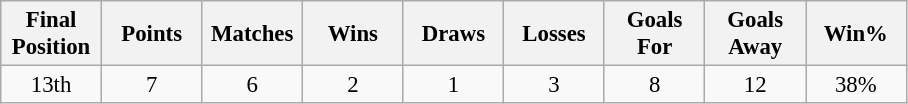<table class="wikitable" style="font-size: 95%; text-align: center;">
<tr>
<th width=60>Final Position</th>
<th width=60>Points</th>
<th width=60>Matches</th>
<th width=60>Wins</th>
<th width=60>Draws</th>
<th width=60>Losses</th>
<th width=60>Goals For</th>
<th width=60>Goals Away</th>
<th width=60>Win%</th>
</tr>
<tr>
<td>13th</td>
<td>7</td>
<td>6</td>
<td>2</td>
<td>1</td>
<td>3</td>
<td>8</td>
<td>12</td>
<td>38%</td>
</tr>
</table>
